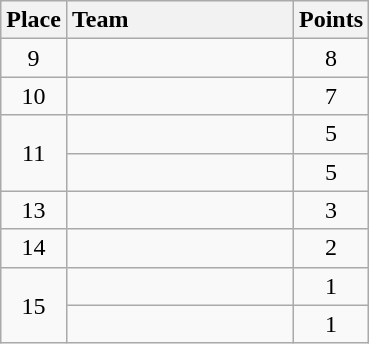<table class="wikitable" style="text-align:center; padding-bottom:0;">
<tr>
<th>Place</th>
<th style="width:9em; text-align:left;">Team</th>
<th>Points</th>
</tr>
<tr>
<td>9</td>
<td align=left></td>
<td>8</td>
</tr>
<tr>
<td>10</td>
<td align=left></td>
<td>7</td>
</tr>
<tr>
<td rowspan=2>11</td>
<td align=left></td>
<td>5</td>
</tr>
<tr>
<td align=left></td>
<td>5</td>
</tr>
<tr>
<td>13</td>
<td align=left></td>
<td>3</td>
</tr>
<tr>
<td>14</td>
<td align=left></td>
<td>2</td>
</tr>
<tr>
<td rowspan=2>15</td>
<td align=left></td>
<td>1</td>
</tr>
<tr>
<td align=left></td>
<td>1</td>
</tr>
</table>
